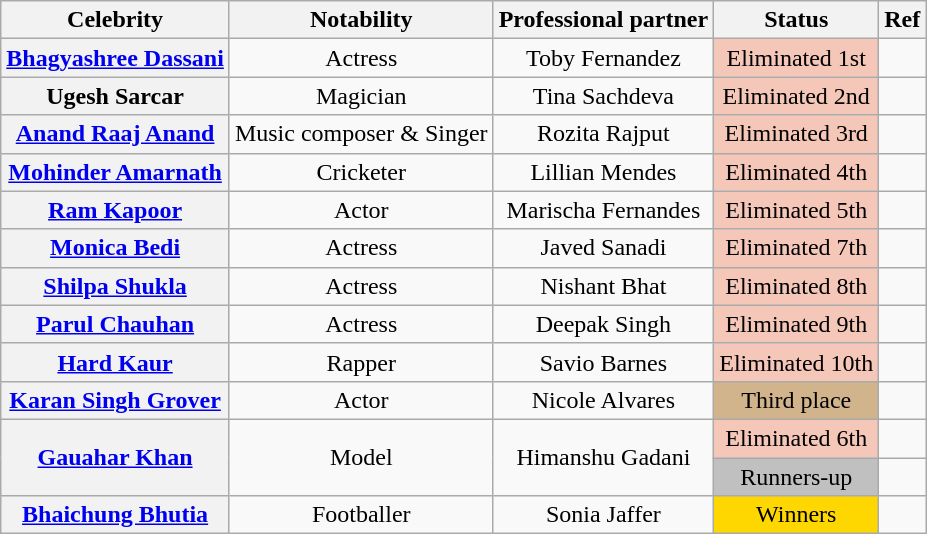<table class="wikitable sortable" style="text-align:center;">
<tr>
<th scope="col">Celebrity</th>
<th class="unsortable" scope="col">Notability</th>
<th scope="col">Professional partner</th>
<th scope="col">Status</th>
<th>Ref</th>
</tr>
<tr>
<th scope="row"><a href='#'>Bhagyashree Dassani</a></th>
<td>Actress</td>
<td>Toby Fernandez</td>
<td style="background:#f4c7b8;">Eliminated 1st</td>
<td></td>
</tr>
<tr>
<th scope="row">Ugesh Sarcar</th>
<td>Magician</td>
<td>Tina Sachdeva</td>
<td style="background:#f4c7b8;">Eliminated 2nd</td>
<td></td>
</tr>
<tr>
<th scope="row"><a href='#'>Anand Raaj Anand</a></th>
<td>Music composer & Singer</td>
<td>Rozita Rajput</td>
<td style="background:#f4c7b8;">Eliminated 3rd</td>
<td></td>
</tr>
<tr>
<th scope="row"><a href='#'>Mohinder Amarnath</a></th>
<td>Cricketer</td>
<td>Lillian Mendes</td>
<td style="background:#f4c7b8;">Eliminated 4th</td>
<td></td>
</tr>
<tr>
<th><a href='#'>Ram Kapoor</a></th>
<td>Actor</td>
<td>Marischa Fernandes</td>
<td style="background:#f4c7b8;">Eliminated 5th</td>
<td></td>
</tr>
<tr>
<th><a href='#'>Monica Bedi</a></th>
<td>Actress</td>
<td>Javed Sanadi</td>
<td style="background:#f4c7b8;">Eliminated 7th</td>
<td></td>
</tr>
<tr>
<th><a href='#'>Shilpa Shukla</a></th>
<td>Actress</td>
<td>Nishant Bhat</td>
<td style="background:#f4c7b8;">Eliminated 8th</td>
<td></td>
</tr>
<tr>
<th><a href='#'>Parul Chauhan</a></th>
<td>Actress</td>
<td>Deepak Singh</td>
<td style="background:#f4c7b8;">Eliminated 9th</td>
<td></td>
</tr>
<tr>
<th><a href='#'>Hard Kaur</a></th>
<td>Rapper</td>
<td>Savio Barnes</td>
<td style="background:#f4c7b8;">Eliminated 10th</td>
<td></td>
</tr>
<tr>
<th><a href='#'>Karan Singh Grover</a></th>
<td>Actor</td>
<td>Nicole Alvares</td>
<td style="background:tan;">Third place</td>
<td></td>
</tr>
<tr>
<th rowspan="2"><a href='#'>Gauahar Khan</a> </th>
<td rowspan="2">Model</td>
<td rowspan="2">Himanshu Gadani<br></td>
<td style="background:#f4c7b8;">Eliminated 6th</td>
<td></td>
</tr>
<tr>
<td style="background:silver;">Runners-up</td>
<td></td>
</tr>
<tr>
<th><a href='#'>Bhaichung Bhutia</a></th>
<td>Footballer</td>
<td>Sonia Jaffer</td>
<td style="background:gold;">Winners</td>
<td></td>
</tr>
</table>
